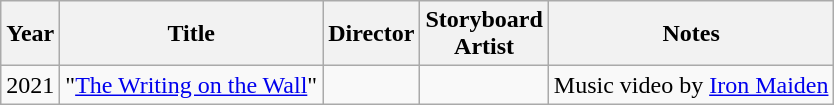<table class="wikitable">
<tr>
<th>Year</th>
<th>Title</th>
<th>Director</th>
<th>Storyboard<br>Artist</th>
<th>Notes</th>
</tr>
<tr>
<td>2021</td>
<td>"<a href='#'>The Writing on the Wall</a>"</td>
<td></td>
<td></td>
<td>Music video by <a href='#'>Iron Maiden</a></td>
</tr>
</table>
